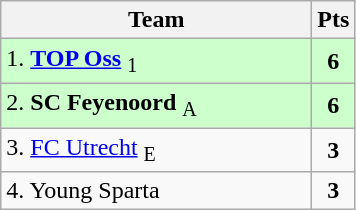<table class="wikitable" style="text-align:center; float:left; margin-right:1em">
<tr>
<th style="width:200px">Team</th>
<th width=20>Pts</th>
</tr>
<tr bgcolor=ccffcc>
<td align=left>1. <strong><a href='#'>TOP Oss</a></strong> <sub>1</sub></td>
<td><strong>6</strong></td>
</tr>
<tr bgcolor=ccffcc>
<td align=left>2. <strong>SC Feyenoord</strong> <sub>A</sub></td>
<td><strong>6</strong></td>
</tr>
<tr>
<td align=left>3. <a href='#'>FC Utrecht</a> <sub>E</sub></td>
<td><strong>3</strong></td>
</tr>
<tr>
<td align=left>4. Young Sparta</td>
<td><strong>3</strong></td>
</tr>
</table>
